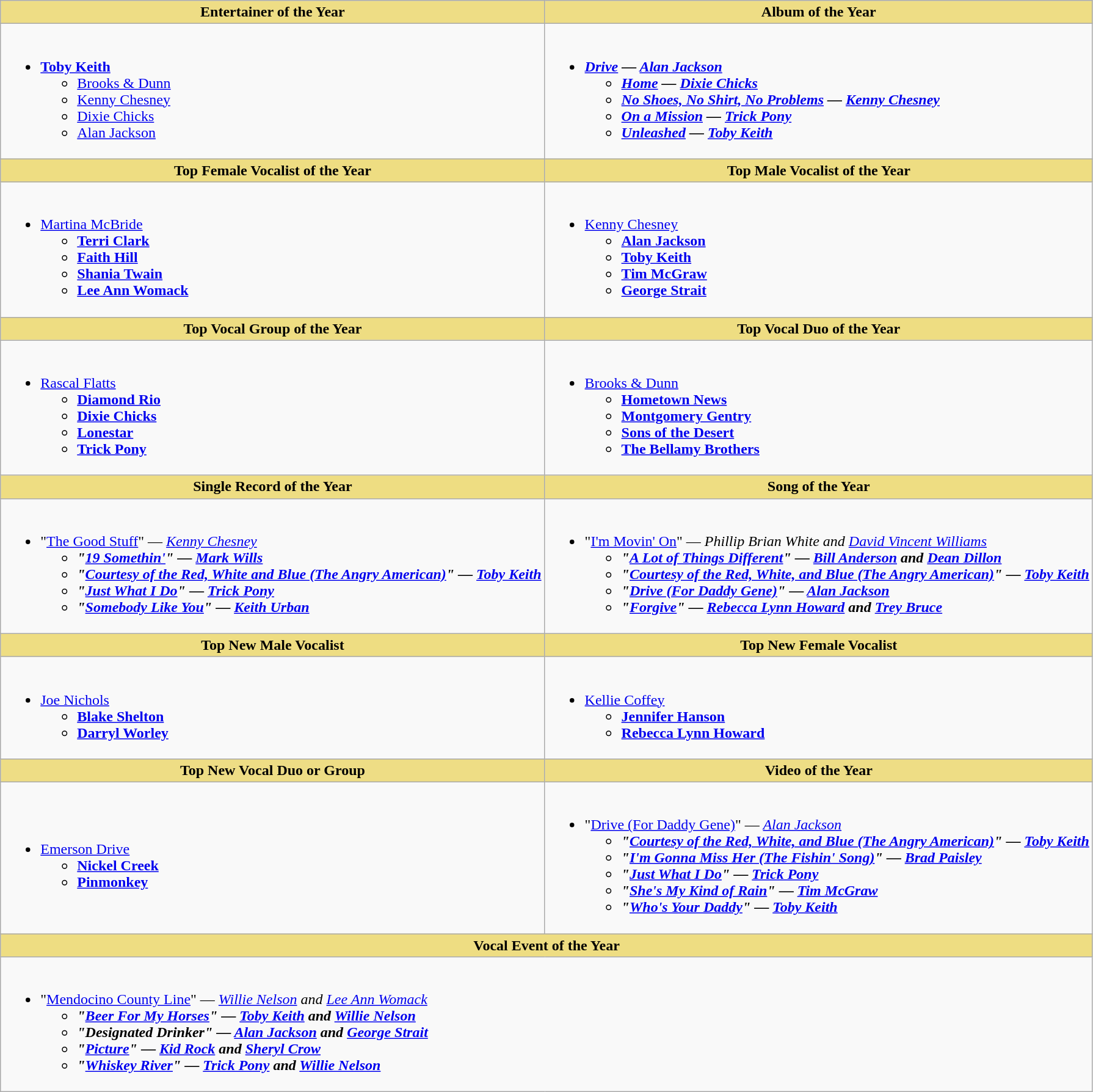<table class="wikitable">
<tr>
<th style="background:#EEDD85; width=50%">Entertainer of the Year</th>
<th style="background:#EEDD85; width=50%">Album of the Year</th>
</tr>
<tr>
<td valign="top"><br><ul><li><strong><a href='#'>Toby Keith</a></strong><ul><li><a href='#'>Brooks & Dunn</a></li><li><a href='#'>Kenny Chesney</a></li><li><a href='#'>Dixie Chicks</a></li><li><a href='#'>Alan Jackson</a></li></ul></li></ul></td>
<td valign="top"><br><ul><li><strong><em><a href='#'>Drive</a> —<em> <a href='#'>Alan Jackson</a><strong><ul><li></em><a href='#'>Home</a> —<em> <a href='#'>Dixie Chicks</a></li><li></em><a href='#'>No Shoes, No Shirt, No Problems</a> —<em> <a href='#'>Kenny Chesney</a></li><li></em><a href='#'>On a Mission</a> —<em> <a href='#'>Trick Pony</a></li><li></em><a href='#'>Unleashed</a> —<em> <a href='#'>Toby Keith</a></li></ul></li></ul></td>
</tr>
<tr>
<th style="background:#EEDD82; width=50%">Top Female Vocalist of the Year</th>
<th style="background:#EEDD82; width=50%">Top Male Vocalist of the Year</th>
</tr>
<tr>
<td valign="top"><br><ul><li></strong><a href='#'>Martina McBride</a><strong><ul><li><a href='#'>Terri Clark</a></li><li><a href='#'>Faith Hill</a></li><li><a href='#'>Shania Twain</a></li><li><a href='#'>Lee Ann Womack</a></li></ul></li></ul></td>
<td valign="top"><br><ul><li></strong><a href='#'>Kenny Chesney</a><strong><ul><li><a href='#'>Alan Jackson</a></li><li><a href='#'>Toby Keith</a></li><li><a href='#'>Tim McGraw</a></li><li><a href='#'>George Strait</a></li></ul></li></ul></td>
</tr>
<tr>
<th style="background:#EEDD82; width=50%">Top Vocal Group of the Year</th>
<th style="background:#EEDD82; width=50%">Top Vocal Duo of the Year</th>
</tr>
<tr>
<td valign="top"><br><ul><li></strong><a href='#'>Rascal Flatts</a><strong><ul><li><a href='#'>Diamond Rio</a></li><li><a href='#'>Dixie Chicks</a></li><li><a href='#'>Lonestar</a></li><li><a href='#'>Trick Pony</a></li></ul></li></ul></td>
<td valign="top"><br><ul><li></strong><a href='#'>Brooks & Dunn</a><strong><ul><li><a href='#'>Hometown News</a></li><li><a href='#'>Montgomery Gentry</a></li><li><a href='#'>Sons of the Desert</a></li><li><a href='#'>The Bellamy Brothers</a></li></ul></li></ul></td>
</tr>
<tr>
<th style="background:#EEDD82; width=50%">Single Record of the Year</th>
<th style="background:#EEDD82; width=50%">Song of the Year</th>
</tr>
<tr>
<td valign="top"><br><ul><li></strong>"<a href='#'>The Good Stuff</a>" </em>—<em> <a href='#'>Kenny Chesney</a><strong><ul><li>"<a href='#'>19 Somethin'</a>" </em>—<em> <a href='#'>Mark Wills</a></li><li>"<a href='#'>Courtesy of the Red, White and Blue (The Angry American)</a>" </em>—<em> <a href='#'>Toby Keith</a></li><li>"<a href='#'>Just What I Do</a>" </em>—<em> <a href='#'>Trick Pony</a></li><li>"<a href='#'>Somebody Like You</a>" </em>—<em> <a href='#'>Keith Urban</a></li></ul></li></ul></td>
<td valign="top"><br><ul><li></strong>"<a href='#'>I'm Movin' On</a>" </em>—<em> Phillip Brian White and <a href='#'>David Vincent Williams</a><strong><ul><li>"<a href='#'>A Lot of Things Different</a>" </em>—<em> <a href='#'>Bill Anderson</a> and <a href='#'>Dean Dillon</a></li><li>"<a href='#'>Courtesy of the Red, White, and Blue (The Angry American)</a>" </em>—<em> <a href='#'>Toby Keith</a></li><li>"<a href='#'>Drive (For Daddy Gene)</a>" </em>—<em> <a href='#'>Alan Jackson</a></li><li>"<a href='#'>Forgive</a>" </em>—<em> <a href='#'>Rebecca Lynn Howard</a> and <a href='#'>Trey Bruce</a></li></ul></li></ul></td>
</tr>
<tr>
<th style="background:#EEDD82; width=50%">Top New Male Vocalist</th>
<th style="background:#EEDD82; width=50%">Top New Female Vocalist</th>
</tr>
<tr>
<td valign="top"><br><ul><li></strong><a href='#'>Joe Nichols</a><strong><ul><li><a href='#'>Blake Shelton</a></li><li><a href='#'>Darryl Worley</a></li></ul></li></ul></td>
<td valign="top"><br><ul><li></strong><a href='#'>Kellie Coffey</a><strong><ul><li><a href='#'>Jennifer Hanson</a></li><li><a href='#'>Rebecca Lynn Howard</a></li></ul></li></ul></td>
</tr>
<tr>
<th style="background:#EEDD85; width=50%">Top New Vocal Duo or Group</th>
<th style="background:#EEDD85; width=50%">Video of the Year</th>
</tr>
<tr>
<td><br><ul><li></strong><a href='#'>Emerson Drive</a><strong><ul><li><a href='#'>Nickel Creek</a></li><li><a href='#'>Pinmonkey</a></li></ul></li></ul></td>
<td><br><ul><li></strong>"<a href='#'>Drive (For Daddy Gene)</a>" </em>—<em> <a href='#'>Alan Jackson</a><strong><ul><li>"<a href='#'>Courtesy of the Red, White, and Blue (The Angry American)</a>" </em>—<em> <a href='#'>Toby Keith</a></li><li>"<a href='#'>I'm Gonna Miss Her (The Fishin' Song)</a>" </em>—<em> <a href='#'>Brad Paisley</a></li><li>"<a href='#'>Just What I Do</a>" </em>—<em> <a href='#'>Trick Pony</a></li><li>"<a href='#'>She's My Kind of Rain</a>" </em>—<em> <a href='#'>Tim McGraw</a></li><li>"<a href='#'>Who's Your Daddy</a>" </em>—<em> <a href='#'>Toby Keith</a></li></ul></li></ul></td>
</tr>
<tr>
<th colspan="2" style="background:#EEDD82; width=50%">Vocal Event of the Year</th>
</tr>
<tr>
<td colspan="2"><br><ul><li></strong>"<a href='#'>Mendocino County Line</a>" </em>—<em> <a href='#'>Willie Nelson</a> and <a href='#'>Lee Ann Womack</a><strong><ul><li>"<a href='#'>Beer For My Horses</a>" </em>—<em> <a href='#'>Toby Keith</a> and <a href='#'>Willie Nelson</a></li><li>"Designated Drinker" </em>—<em> <a href='#'>Alan Jackson</a> and <a href='#'>George Strait</a></li><li>"<a href='#'>Picture</a>" </em>—<em> <a href='#'>Kid Rock</a> and <a href='#'>Sheryl Crow</a></li><li>"<a href='#'>Whiskey River</a>" </em>—<em> <a href='#'>Trick Pony</a> and <a href='#'>Willie Nelson</a></li></ul></li></ul></td>
</tr>
</table>
